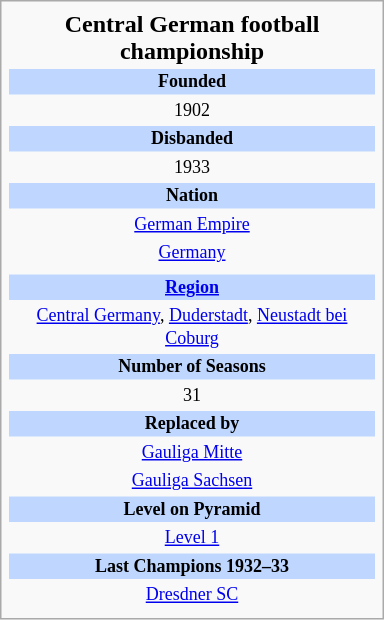<table class="infobox football" style="width: 16em; text-align: center;">
<tr>
<th style="font-size: 16px;">Central German football championship</th>
</tr>
<tr>
<td style="font-size: 12px; background: #BFD7FF;"><strong>Founded</strong></td>
</tr>
<tr>
<td style="font-size: 12px;">1902</td>
</tr>
<tr>
<td style="font-size: 12px; background: #BFD7FF;"><strong>Disbanded</strong></td>
</tr>
<tr>
<td style="font-size: 12px;">1933</td>
</tr>
<tr>
<td style="font-size: 12px; background: #BFD7FF;"><strong>Nation</strong></td>
</tr>
<tr>
<td style="font-size: 12px;"> <a href='#'>German Empire</a></td>
</tr>
<tr>
<td style="font-size: 12px;"> <a href='#'>Germany</a></td>
</tr>
<tr>
<td style="font-size: 11px; line-height: 15px;"></td>
</tr>
<tr>
<td style="font-size: 12px; background: #BFD7FF;"><strong><a href='#'>Region</a></strong></td>
</tr>
<tr>
<td style="font-size: 12px;"><a href='#'>Central Germany</a>,  <a href='#'>Duderstadt</a>, <a href='#'>Neustadt bei Coburg</a></td>
</tr>
<tr>
<td style="font-size: 12px; background: #BFD7FF;"><strong>Number of Seasons</strong></td>
</tr>
<tr>
<td style="font-size: 12px;">31</td>
</tr>
<tr>
<td style="font-size: 12px; background: #BFD7FF;"><strong>Replaced by</strong></td>
</tr>
<tr>
<td style="font-size: 12px;"><a href='#'>Gauliga Mitte</a></td>
</tr>
<tr>
<td style="font-size: 12px;"><a href='#'>Gauliga Sachsen</a></td>
</tr>
<tr>
<td style="font-size: 12px; background: #BFD7FF;"><strong>Level on Pyramid</strong></td>
</tr>
<tr>
<td style="font-size: 12px;"><a href='#'>Level 1</a></td>
</tr>
<tr>
<td style="font-size: 12px; background: #BFD7FF;"><strong>Last Champions 1932–33</strong></td>
</tr>
<tr>
<td style="font-size: 12px;"><a href='#'>Dresdner SC</a></td>
</tr>
<tr>
</tr>
</table>
